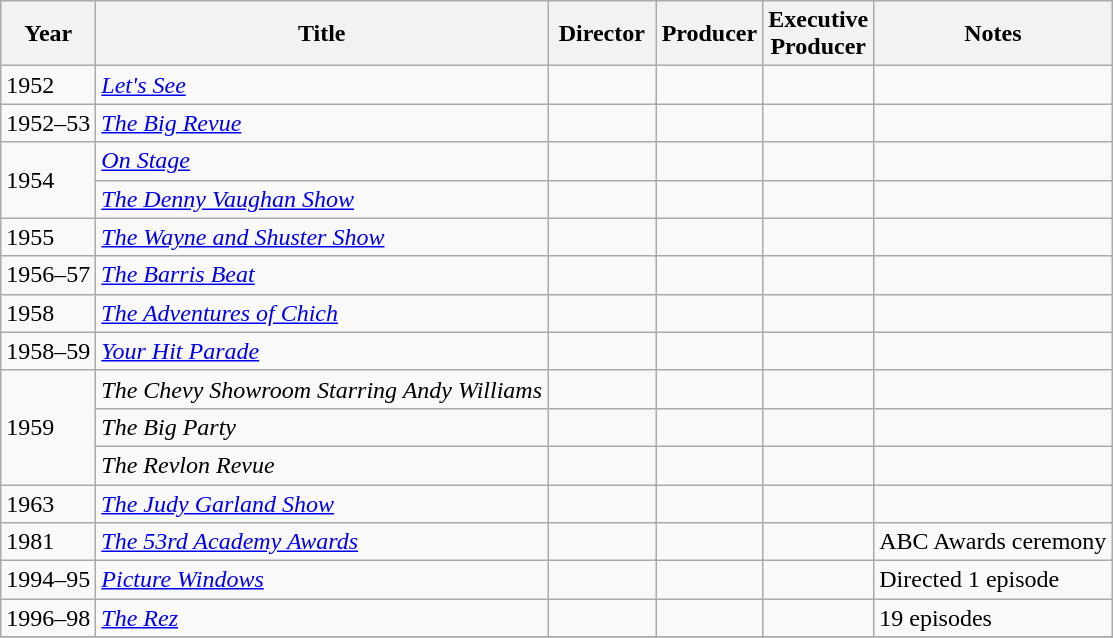<table class="wikitable">
<tr>
<th>Year</th>
<th>Title</th>
<th width="65">Director</th>
<th>Producer</th>
<th width="65">Executive<br>Producer</th>
<th>Notes</th>
</tr>
<tr>
<td>1952</td>
<td><em><a href='#'>Let's See</a></em></td>
<td></td>
<td></td>
<td></td>
<td></td>
</tr>
<tr>
<td>1952–53</td>
<td><em><a href='#'>The Big Revue</a></em></td>
<td></td>
<td></td>
<td></td>
<td></td>
</tr>
<tr>
<td rowspan="2">1954</td>
<td><em><a href='#'>On Stage</a></em></td>
<td></td>
<td></td>
<td></td>
<td></td>
</tr>
<tr>
<td><em><a href='#'>The Denny Vaughan Show</a></em></td>
<td></td>
<td></td>
<td></td>
<td></td>
</tr>
<tr>
<td>1955</td>
<td><a href='#'><em>The Wayne and Shuster Show</em></a></td>
<td></td>
<td></td>
<td></td>
<td></td>
</tr>
<tr>
<td>1956–57</td>
<td><em><a href='#'>The Barris Beat</a></em></td>
<td></td>
<td></td>
<td></td>
<td></td>
</tr>
<tr>
<td>1958</td>
<td><em><a href='#'>The Adventures of Chich</a></em></td>
<td></td>
<td></td>
<td></td>
<td></td>
</tr>
<tr>
<td>1958–59</td>
<td><em><a href='#'>Your Hit Parade</a></em></td>
<td></td>
<td></td>
<td></td>
<td></td>
</tr>
<tr>
<td rowspan="3">1959</td>
<td><em>The Chevy Showroom Starring Andy Williams</em></td>
<td></td>
<td></td>
<td></td>
<td></td>
</tr>
<tr>
<td><em>The Big Party</em></td>
<td></td>
<td></td>
<td></td>
<td></td>
</tr>
<tr>
<td><em>The Revlon Revue</em></td>
<td></td>
<td></td>
<td></td>
<td></td>
</tr>
<tr>
<td>1963</td>
<td><em><a href='#'>The Judy Garland Show</a></em></td>
<td></td>
<td></td>
<td></td>
<td></td>
</tr>
<tr>
<td>1981</td>
<td><a href='#'><em>The 53rd Academy Awards</em></a></td>
<td></td>
<td></td>
<td></td>
<td>ABC Awards ceremony</td>
</tr>
<tr>
<td>1994–95</td>
<td><em><a href='#'>Picture Windows</a></em></td>
<td></td>
<td></td>
<td></td>
<td>Directed 1 episode</td>
</tr>
<tr>
<td>1996–98</td>
<td><em><a href='#'>The Rez</a></em></td>
<td></td>
<td></td>
<td></td>
<td>19 episodes</td>
</tr>
<tr>
</tr>
</table>
